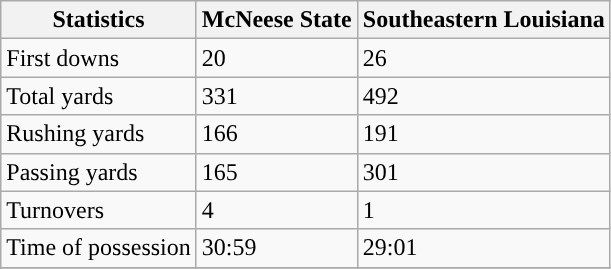<table class="wikitable">
<tr>
<th>Statistics</th>
<th>McNeese State</th>
<th>Southeastern Louisiana</th>
</tr>
<tr>
<td>First downs</td>
<td>20</td>
<td>26</td>
</tr>
<tr>
<td>Total yards</td>
<td>331</td>
<td>492</td>
</tr>
<tr>
<td>Rushing yards</td>
<td>166</td>
<td>191</td>
</tr>
<tr>
<td>Passing yards</td>
<td>165</td>
<td>301</td>
</tr>
<tr>
<td>Turnovers</td>
<td>4</td>
<td>1</td>
</tr>
<tr>
<td>Time of possession</td>
<td>30:59</td>
<td>29:01</td>
</tr>
<tr>
</tr>
</table>
